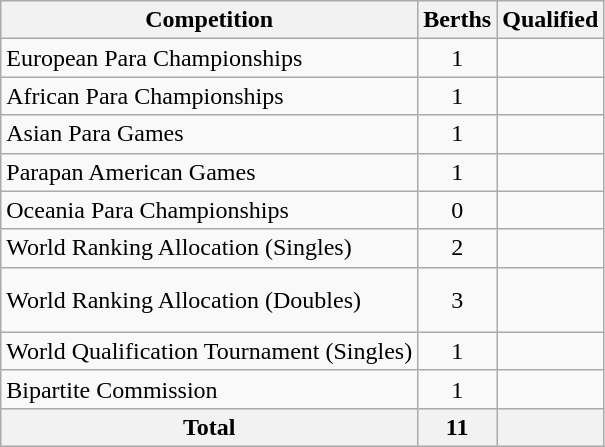<table class="wikitable">
<tr>
<th>Competition</th>
<th>Berths</th>
<th>Qualified</th>
</tr>
<tr>
<td>European Para Championships</td>
<td align=center>1</td>
<td></td>
</tr>
<tr>
<td>African Para Championships</td>
<td align=center>1</td>
<td></td>
</tr>
<tr>
<td>Asian Para Games</td>
<td align=center>1</td>
<td></td>
</tr>
<tr>
<td>Parapan American Games</td>
<td align=center>1</td>
<td></td>
</tr>
<tr>
<td>Oceania Para Championships</td>
<td align=center>0</td>
<td></td>
</tr>
<tr>
<td>World Ranking Allocation (Singles)</td>
<td align=center>2</td>
<td><br></td>
</tr>
<tr>
<td>World Ranking Allocation (Doubles)</td>
<td align=center>3</td>
<td><br><br></td>
</tr>
<tr>
<td>World Qualification Tournament (Singles)</td>
<td align=center>1</td>
<td></td>
</tr>
<tr>
<td>Bipartite Commission</td>
<td align=center>1</td>
<td></td>
</tr>
<tr>
<th>Total</th>
<th align="center">11</th>
<th></th>
</tr>
</table>
